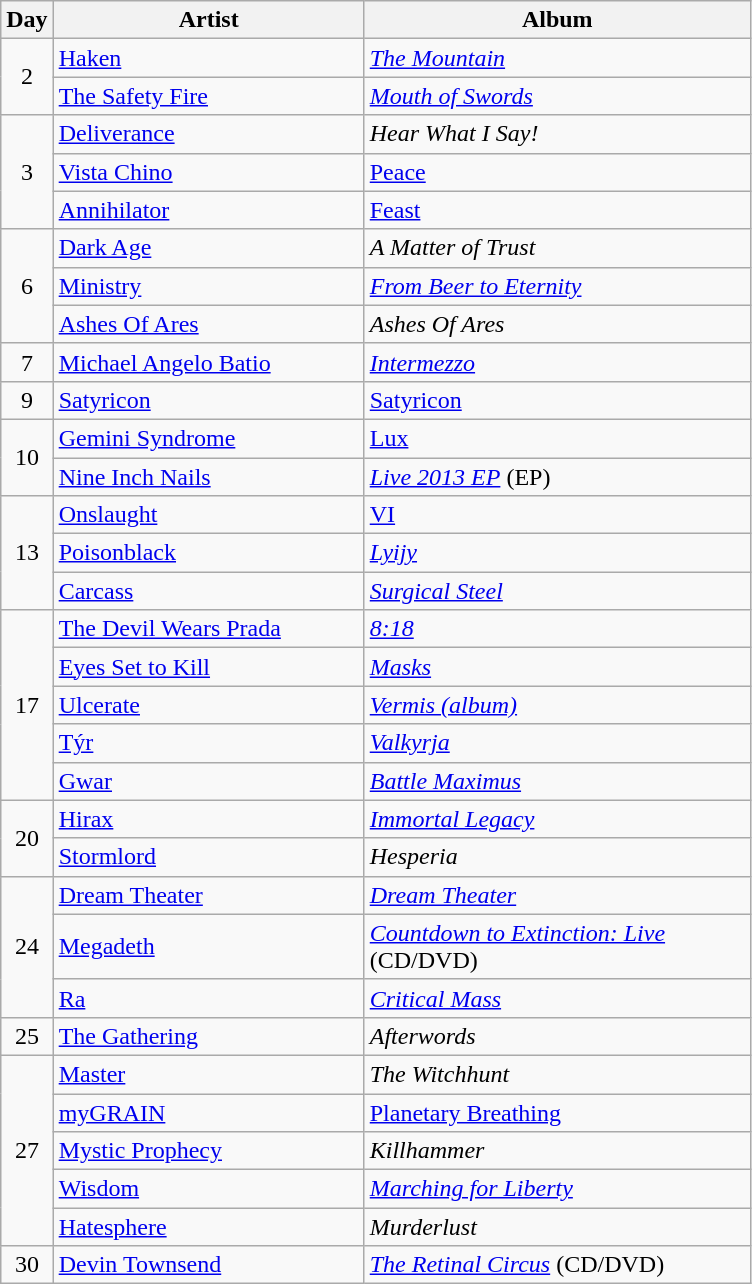<table class="wikitable">
<tr>
<th style="width:20px;">Day</th>
<th style="width:200px;">Artist</th>
<th style="width:250px;">Album</th>
</tr>
<tr>
<td style="text-align:center;" rowspan="2">2</td>
<td><a href='#'>Haken</a></td>
<td><em><a href='#'>The Mountain</a></em></td>
</tr>
<tr>
<td><a href='#'>The Safety Fire</a></td>
<td><em><a href='#'>Mouth of Swords</a></em></td>
</tr>
<tr>
<td style="text-align:center;" rowspan="3">3</td>
<td><a href='#'>Deliverance</a></td>
<td><em>Hear What I Say!</em></td>
</tr>
<tr>
<td><a href='#'>Vista Chino</a></td>
<td><a href='#'>Peace</a></td>
</tr>
<tr>
<td><a href='#'>Annihilator</a></td>
<td><a href='#'>Feast</a></td>
</tr>
<tr>
<td style="text-align:center;" rowspan="3">6</td>
<td><a href='#'>Dark Age</a></td>
<td><em>A Matter of Trust</em></td>
</tr>
<tr>
<td><a href='#'>Ministry</a></td>
<td><em><a href='#'>From Beer to Eternity</a></em></td>
</tr>
<tr>
<td><a href='#'>Ashes Of Ares</a></td>
<td><em>Ashes Of Ares</em></td>
</tr>
<tr>
<td style="text-align:center;">7</td>
<td><a href='#'>Michael Angelo Batio</a></td>
<td><em><a href='#'>Intermezzo</a></em></td>
</tr>
<tr>
<td style="text-align:center;">9</td>
<td><a href='#'>Satyricon</a></td>
<td><a href='#'>Satyricon</a></td>
</tr>
<tr>
<td style="text-align:center;" rowspan="2">10</td>
<td><a href='#'>Gemini Syndrome</a></td>
<td><a href='#'>Lux</a></td>
</tr>
<tr>
<td><a href='#'>Nine Inch Nails</a></td>
<td><em><a href='#'>Live 2013 EP</a></em> (EP)</td>
</tr>
<tr>
<td style="text-align:center;" rowspan="3">13</td>
<td><a href='#'>Onslaught</a></td>
<td><a href='#'>VI</a></td>
</tr>
<tr>
<td><a href='#'>Poisonblack</a></td>
<td><em><a href='#'>Lyijy</a></em></td>
</tr>
<tr>
<td><a href='#'>Carcass</a></td>
<td><em><a href='#'>Surgical Steel</a></em></td>
</tr>
<tr>
<td style="text-align:center;" rowspan="5">17</td>
<td><a href='#'>The Devil Wears Prada</a></td>
<td><em><a href='#'>8:18</a></em></td>
</tr>
<tr>
<td><a href='#'>Eyes Set to Kill</a></td>
<td><em><a href='#'>Masks</a></em></td>
</tr>
<tr>
<td><a href='#'>Ulcerate</a></td>
<td><em><a href='#'>Vermis (album)</a></em></td>
</tr>
<tr>
<td><a href='#'>Týr</a></td>
<td><em><a href='#'>Valkyrja</a></em> </td>
</tr>
<tr>
<td><a href='#'>Gwar</a></td>
<td><em><a href='#'>Battle Maximus</a></em> </td>
</tr>
<tr>
<td style="text-align:center;" rowspan="2">20</td>
<td><a href='#'>Hirax</a></td>
<td><em><a href='#'>Immortal Legacy</a></em></td>
</tr>
<tr>
<td><a href='#'>Stormlord</a></td>
<td><em>Hesperia</em></td>
</tr>
<tr>
<td style="text-align:center;" rowspan="3">24</td>
<td><a href='#'>Dream Theater</a></td>
<td><em><a href='#'>Dream Theater</a></em></td>
</tr>
<tr>
<td><a href='#'>Megadeth</a></td>
<td><em><a href='#'>Countdown to Extinction: Live</a></em> (CD/DVD)</td>
</tr>
<tr>
<td><a href='#'>Ra</a></td>
<td><em><a href='#'>Critical Mass</a></em></td>
</tr>
<tr>
<td style="text-align:center;">25</td>
<td><a href='#'>The Gathering</a></td>
<td><em>Afterwords</em> </td>
</tr>
<tr>
<td style="text-align:center;" rowspan="5">27</td>
<td><a href='#'>Master</a></td>
<td><em>The Witchhunt</em> </td>
</tr>
<tr>
<td><a href='#'>myGRAIN</a></td>
<td><a href='#'>Planetary Breathing</a></td>
</tr>
<tr>
<td><a href='#'>Mystic Prophecy</a></td>
<td><em>Killhammer</em></td>
</tr>
<tr>
<td><a href='#'>Wisdom</a></td>
<td><em><a href='#'>Marching for Liberty</a></em></td>
</tr>
<tr>
<td><a href='#'>Hatesphere</a></td>
<td><em>Murderlust</em> </td>
</tr>
<tr>
<td style="text-align:center;">30</td>
<td><a href='#'>Devin Townsend</a></td>
<td><em><a href='#'>The Retinal Circus</a></em> (CD/DVD) </td>
</tr>
</table>
